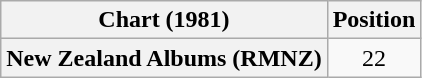<table class="wikitable plainrowheaders" style="text-align:center">
<tr>
<th scope="col">Chart (1981)</th>
<th scope="col">Position</th>
</tr>
<tr>
<th scope="row">New Zealand Albums (RMNZ)</th>
<td>22</td>
</tr>
</table>
